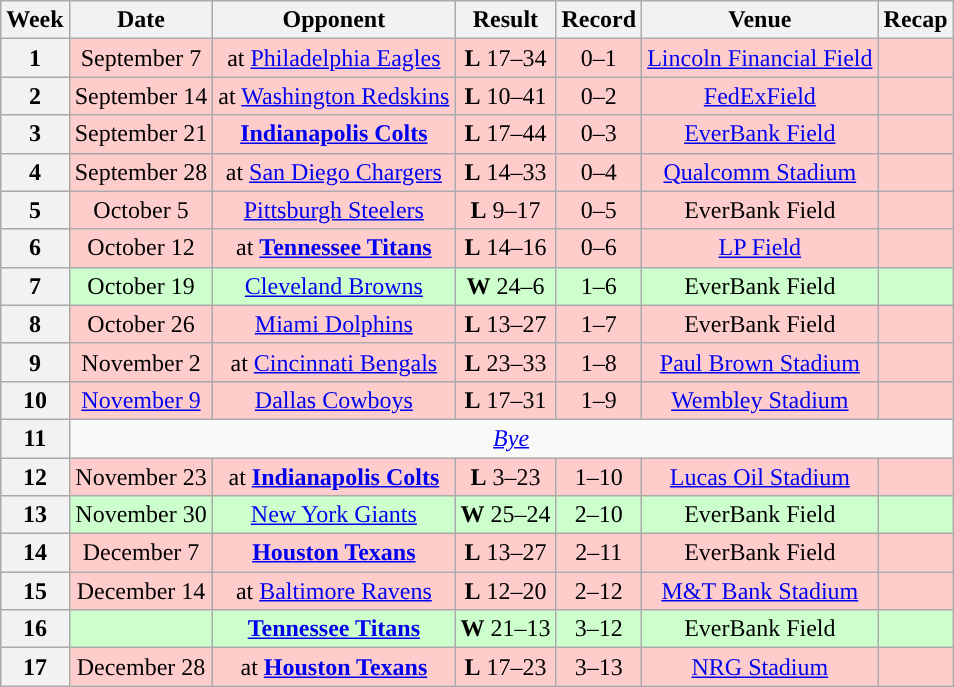<table class="wikitable" style="text-align:center">
<tr>
<th>Week</th>
<th>Date</th>
<th>Opponent</th>
<th>Result</th>
<th>Record</th>
<th>Venue</th>
<th>Recap</th>
</tr>
<tr style="background:#fcc;">
<th>1</th>
<td>September 7</td>
<td>at <a href='#'>Philadelphia Eagles</a></td>
<td><strong>L</strong> 17–34</td>
<td>0–1</td>
<td><a href='#'>Lincoln Financial Field</a></td>
<td></td>
</tr>
<tr style="background:#fcc;">
<th>2</th>
<td>September 14</td>
<td>at <a href='#'>Washington Redskins</a></td>
<td><strong>L</strong> 10–41</td>
<td>0–2</td>
<td><a href='#'>FedExField</a></td>
<td></td>
</tr>
<tr style="background:#fcc;">
<th>3</th>
<td>September 21</td>
<td><strong><a href='#'>Indianapolis Colts</a></strong></td>
<td><strong>L</strong> 17–44</td>
<td>0–3</td>
<td><a href='#'>EverBank Field</a></td>
<td></td>
</tr>
<tr style="background:#fcc;">
<th>4</th>
<td>September 28</td>
<td>at <a href='#'>San Diego Chargers</a></td>
<td><strong>L</strong> 14–33</td>
<td>0–4</td>
<td><a href='#'>Qualcomm Stadium</a></td>
<td></td>
</tr>
<tr style="background:#fcc;">
<th>5</th>
<td>October 5</td>
<td><a href='#'>Pittsburgh Steelers</a></td>
<td><strong>L</strong> 9–17</td>
<td>0–5</td>
<td>EverBank Field</td>
<td></td>
</tr>
<tr style="background:#fcc;">
<th>6</th>
<td>October 12</td>
<td>at <strong><a href='#'>Tennessee Titans</a></strong></td>
<td><strong>L</strong> 14–16</td>
<td>0–6</td>
<td><a href='#'>LP Field</a></td>
<td></td>
</tr>
<tr style="background:#cfc;">
<th>7</th>
<td>October 19</td>
<td><a href='#'>Cleveland Browns</a></td>
<td><strong>W</strong> 24–6</td>
<td>1–6</td>
<td>EverBank Field</td>
<td></td>
</tr>
<tr style="background:#fcc;">
<th>8</th>
<td>October 26</td>
<td><a href='#'>Miami Dolphins</a></td>
<td><strong>L</strong> 13–27</td>
<td>1–7</td>
<td>EverBank Field</td>
<td></td>
</tr>
<tr style="background:#fcc;">
<th>9</th>
<td>November 2</td>
<td>at <a href='#'>Cincinnati Bengals</a></td>
<td><strong>L</strong> 23–33</td>
<td>1–8</td>
<td><a href='#'>Paul Brown Stadium</a></td>
<td></td>
</tr>
<tr style="background:#fcc;">
<th>10</th>
<td><a href='#'>November 9</a></td>
<td><a href='#'>Dallas Cowboys</a></td>
<td><strong>L</strong> 17–31</td>
<td>1–9</td>
<td>  <a href='#'>Wembley Stadium</a> </td>
<td></td>
</tr>
<tr>
<th>11</th>
<td colspan="6" style="text-align:center;"><em><a href='#'>Bye</a></em></td>
</tr>
<tr style="background:#fcc;">
<th>12</th>
<td>November 23</td>
<td>at <strong><a href='#'>Indianapolis Colts</a></strong></td>
<td><strong>L</strong> 3–23</td>
<td>1–10</td>
<td><a href='#'>Lucas Oil Stadium</a></td>
<td></td>
</tr>
<tr style="background:#cfc;">
<th>13</th>
<td>November 30</td>
<td><a href='#'>New York Giants</a></td>
<td><strong>W</strong> 25–24</td>
<td>2–10</td>
<td>EverBank Field</td>
<td></td>
</tr>
<tr style="background:#fcc;">
<th>14</th>
<td>December 7</td>
<td><strong><a href='#'>Houston Texans</a></strong></td>
<td><strong>L</strong> 13–27</td>
<td>2–11</td>
<td>EverBank Field</td>
<td></td>
</tr>
<tr style="background:#fcc;">
<th>15</th>
<td>December 14</td>
<td>at <a href='#'>Baltimore Ravens</a></td>
<td><strong>L</strong> 12–20</td>
<td>2–12</td>
<td><a href='#'>M&T Bank Stadium</a></td>
<td></td>
</tr>
<tr style="background:#cfc;">
<th>16</th>
<td></td>
<td><strong><a href='#'>Tennessee Titans</a></strong></td>
<td><strong>W</strong> 21–13</td>
<td>3–12</td>
<td>EverBank Field</td>
<td></td>
</tr>
<tr style="background:#fcc;">
<th>17</th>
<td>December 28</td>
<td>at <strong><a href='#'>Houston Texans</a></strong></td>
<td><strong>L</strong> 17–23</td>
<td>3–13</td>
<td><a href='#'>NRG Stadium</a></td>
<td></td>
</tr>
</table>
